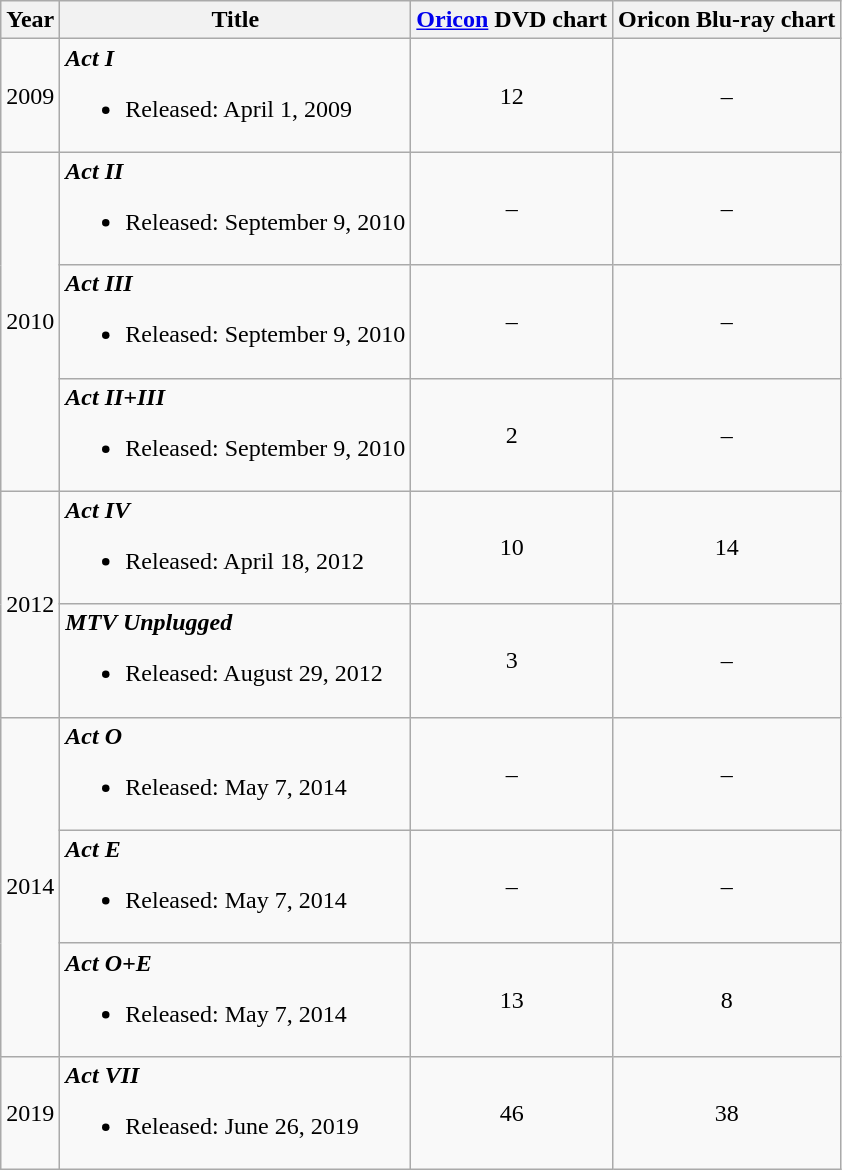<table class="wikitable">
<tr>
<th>Year</th>
<th>Title</th>
<th><a href='#'>Oricon</a> DVD chart</th>
<th>Oricon Blu-ray chart</th>
</tr>
<tr>
<td>2009</td>
<td><strong><em>Act I</em></strong><br><ul><li>Released: April 1, 2009</li></ul></td>
<td align="center">12</td>
<td align="center">–</td>
</tr>
<tr>
<td rowspan="3">2010</td>
<td><strong><em>Act II</em></strong><br><ul><li>Released: September 9, 2010</li></ul></td>
<td align="center">–</td>
<td align="center">–</td>
</tr>
<tr>
<td><strong><em>Act III</em></strong><br><ul><li>Released: September 9, 2010</li></ul></td>
<td align="center">–</td>
<td align="center">–</td>
</tr>
<tr>
<td><strong><em>Act II+III</em></strong><br><ul><li>Released: September 9, 2010</li></ul></td>
<td align="center">2</td>
<td align="center">–</td>
</tr>
<tr>
<td rowspan="2">2012</td>
<td><strong><em>Act IV</em></strong><br><ul><li>Released: April 18, 2012</li></ul></td>
<td align="center">10</td>
<td align="center">14</td>
</tr>
<tr>
<td><strong><em>MTV Unplugged</em></strong><br><ul><li>Released: August 29, 2012</li></ul></td>
<td align="center">3</td>
<td align="center">–</td>
</tr>
<tr>
<td rowspan="3">2014</td>
<td><strong><em>Act O</em></strong><br><ul><li>Released: May 7, 2014</li></ul></td>
<td align="center">–</td>
<td align="center">–</td>
</tr>
<tr>
<td><strong><em>Act E</em></strong><br><ul><li>Released: May 7, 2014</li></ul></td>
<td align="center">–</td>
<td align="center">–</td>
</tr>
<tr>
<td><strong><em>Act O+E</em></strong><br><ul><li>Released: May 7, 2014</li></ul></td>
<td align="center">13</td>
<td align="center">8</td>
</tr>
<tr>
<td>2019</td>
<td><strong><em>Act VII</em></strong><br><ul><li>Released: June 26, 2019</li></ul></td>
<td align="center">46</td>
<td align="center">38</td>
</tr>
</table>
